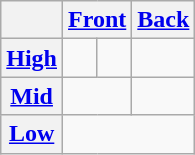<table class="wikitable" style="text-align:center;">
<tr>
<th></th>
<th colspan="2"><a href='#'>Front</a></th>
<th><a href='#'>Back</a></th>
</tr>
<tr>
<th><a href='#'>High</a></th>
<td></td>
<td></td>
<td></td>
</tr>
<tr>
<th><a href='#'>Mid</a></th>
<td colspan="2"></td>
<td></td>
</tr>
<tr>
<th><a href='#'>Low</a></th>
<td colspan="3"></td>
</tr>
</table>
